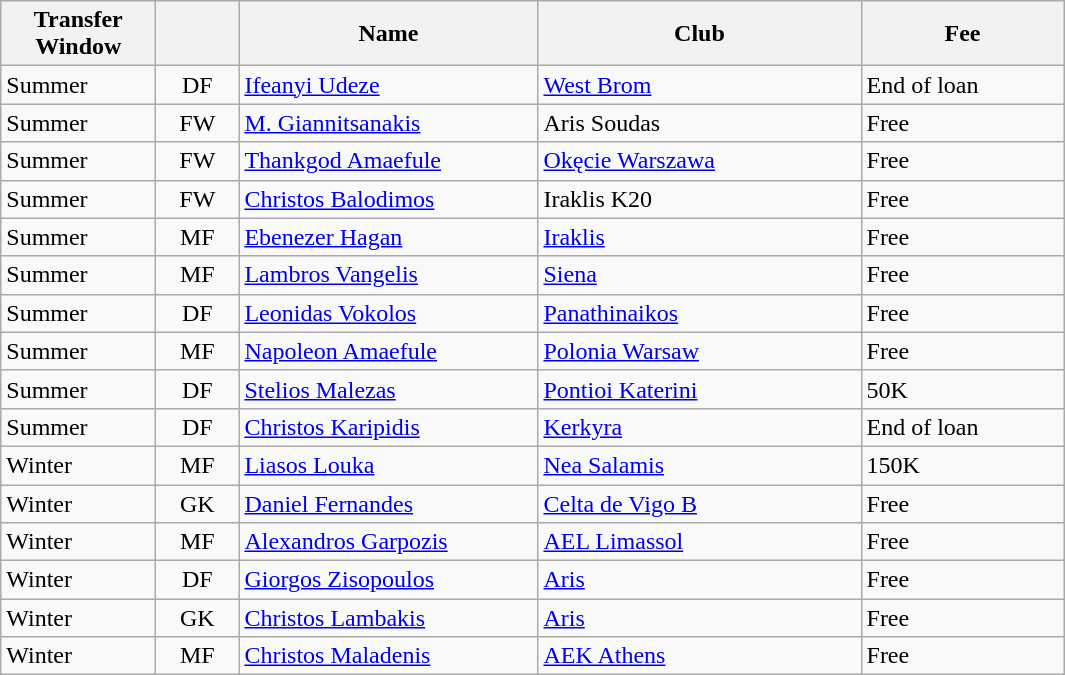<table class="wikitable plainrowheaders">
<tr>
<th scope="col" style="width:6em;">Transfer Window</th>
<th scope="col" style="width:3em;"></th>
<th scope="col" style="width:12em;">Name</th>
<th scope="col" style="width:13em;">Club</th>
<th scope="col" style="width:8em;">Fee</th>
</tr>
<tr>
<td>Summer</td>
<td align="center">DF</td>
<td> <a href='#'>Ifeanyi Udeze</a></td>
<td> <a href='#'>West Brom</a></td>
<td>End of loan</td>
</tr>
<tr>
<td>Summer</td>
<td align="center">FW</td>
<td> <a href='#'>M. Giannitsanakis</a></td>
<td>  Aris Soudas</td>
<td>Free</td>
</tr>
<tr>
<td>Summer</td>
<td align="center">FW</td>
<td> <a href='#'>Thankgod Amaefule</a></td>
<td> <a href='#'>Okęcie Warszawa</a></td>
<td>Free</td>
</tr>
<tr>
<td>Summer</td>
<td align="center">FW</td>
<td> <a href='#'>Christos Balodimos</a></td>
<td> Iraklis K20</td>
<td>Free</td>
</tr>
<tr>
<td>Summer</td>
<td align="center">MF</td>
<td> <a href='#'>Ebenezer Hagan</a></td>
<td> <a href='#'>Iraklis</a></td>
<td>Free</td>
</tr>
<tr>
<td>Summer</td>
<td align="center">MF</td>
<td> <a href='#'>Lambros Vangelis</a></td>
<td> <a href='#'>Siena</a></td>
<td>Free</td>
</tr>
<tr>
<td>Summer</td>
<td align="center">DF</td>
<td> <a href='#'>Leonidas Vokolos</a></td>
<td> <a href='#'>Panathinaikos</a></td>
<td>Free</td>
</tr>
<tr>
<td>Summer</td>
<td align="center">MF</td>
<td> <a href='#'>Napoleon Amaefule</a></td>
<td> <a href='#'>Polonia Warsaw</a></td>
<td>Free</td>
</tr>
<tr>
<td>Summer</td>
<td align="center">DF</td>
<td> <a href='#'>Stelios Malezas</a></td>
<td> <a href='#'>Pontioi Katerini</a></td>
<td>50K</td>
</tr>
<tr>
<td>Summer</td>
<td align="center">DF</td>
<td> <a href='#'>Christos Karipidis</a></td>
<td> <a href='#'>Kerkyra</a></td>
<td>End of loan</td>
</tr>
<tr>
<td>Winter</td>
<td align="center">MF</td>
<td> <a href='#'>Liasos Louka</a></td>
<td> <a href='#'>Nea Salamis</a></td>
<td>150K</td>
</tr>
<tr>
<td>Winter</td>
<td align="center">GK</td>
<td> <a href='#'>Daniel Fernandes</a></td>
<td> <a href='#'>Celta de Vigo B</a></td>
<td>Free</td>
</tr>
<tr>
<td>Winter</td>
<td align="center">MF</td>
<td> <a href='#'>Alexandros Garpozis</a></td>
<td> <a href='#'>AEL Limassol</a></td>
<td>Free</td>
</tr>
<tr>
<td>Winter</td>
<td align="center">DF</td>
<td> <a href='#'>Giorgos Zisopoulos</a></td>
<td> <a href='#'>Aris</a></td>
<td>Free</td>
</tr>
<tr>
<td>Winter</td>
<td align="center">GK</td>
<td> <a href='#'>Christos Lambakis</a></td>
<td> <a href='#'>Aris</a></td>
<td>Free</td>
</tr>
<tr>
<td>Winter</td>
<td align="center">MF</td>
<td> <a href='#'>Christos Maladenis</a></td>
<td> <a href='#'>AEK Athens</a></td>
<td>Free</td>
</tr>
</table>
